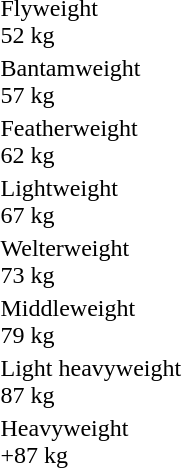<table>
<tr>
<td>Flyweight<br>52 kg</td>
<td></td>
<td></td>
<td></td>
</tr>
<tr>
<td>Bantamweight<br>57 kg</td>
<td></td>
<td></td>
<td></td>
</tr>
<tr>
<td>Featherweight<br>62 kg</td>
<td></td>
<td></td>
<td></td>
</tr>
<tr>
<td>Lightweight<br>67 kg</td>
<td></td>
<td></td>
<td></td>
</tr>
<tr>
<td>Welterweight<br>73 kg</td>
<td></td>
<td></td>
<td></td>
</tr>
<tr>
<td>Middleweight<br>79 kg</td>
<td></td>
<td></td>
<td></td>
</tr>
<tr>
<td>Light heavyweight<br>87 kg</td>
<td></td>
<td></td>
<td></td>
</tr>
<tr>
<td>Heavyweight<br>+87 kg</td>
<td></td>
<td></td>
<td></td>
</tr>
</table>
